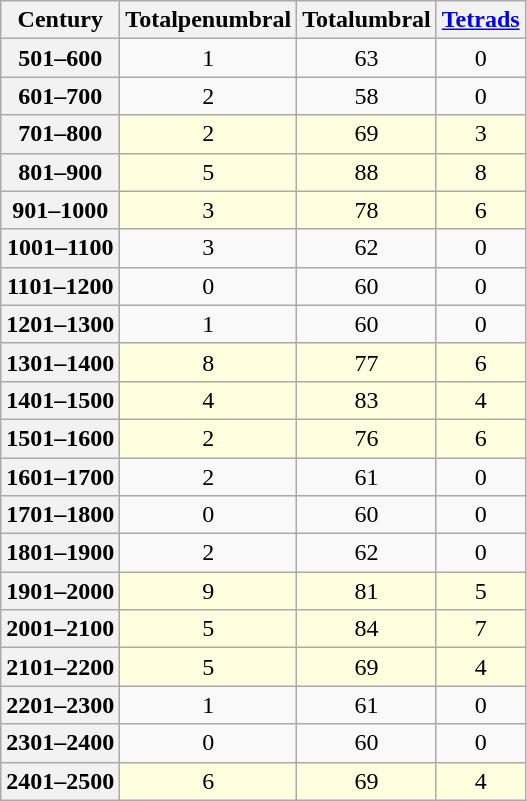<table class=wikitable>
<tr>
<th>Century</th>
<th>Totalpenumbral</th>
<th>Totalumbral</th>
<th><a href='#'>Tetrads</a></th>
</tr>
<tr align=center>
<th>501–600</th>
<td>1</td>
<td>63</td>
<td>0</td>
</tr>
<tr align=center>
<th>601–700</th>
<td>2</td>
<td>58</td>
<td>0</td>
</tr>
<tr BGCOLOR="#ffffe0" align=center>
<th>701–800</th>
<td>2</td>
<td>69</td>
<td>3</td>
</tr>
<tr BGCOLOR="#ffffe0" align=center>
<th>801–900</th>
<td>5</td>
<td>88</td>
<td>8</td>
</tr>
<tr BGCOLOR="#ffffe0" align=center>
<th>901–1000</th>
<td>3</td>
<td>78</td>
<td>6</td>
</tr>
<tr align=center>
<th>1001–1100</th>
<td>3</td>
<td>62</td>
<td>0</td>
</tr>
<tr align=center>
<th>1101–1200</th>
<td>0</td>
<td>60</td>
<td>0</td>
</tr>
<tr align=center>
<th>1201–1300</th>
<td>1</td>
<td>60</td>
<td>0</td>
</tr>
<tr BGCOLOR="#ffffe0" align=center>
<th>1301–1400</th>
<td>8</td>
<td>77</td>
<td>6</td>
</tr>
<tr BGCOLOR="#ffffe0" align=center>
<th>1401–1500</th>
<td>4</td>
<td>83</td>
<td>4</td>
</tr>
<tr BGCOLOR="#ffffe0" align=center>
<th>1501–1600</th>
<td>2</td>
<td>76</td>
<td>6</td>
</tr>
<tr align=center>
<th>1601–1700</th>
<td>2</td>
<td>61</td>
<td>0</td>
</tr>
<tr align=center>
<th>1701–1800</th>
<td>0</td>
<td>60</td>
<td>0</td>
</tr>
<tr align=center>
<th>1801–1900</th>
<td>2</td>
<td>62</td>
<td>0</td>
</tr>
<tr BGCOLOR="#ffffe0" align=center>
<th>1901–2000</th>
<td>9</td>
<td>81</td>
<td>5</td>
</tr>
<tr BGCOLOR="#ffffe0" align=center>
<th>2001–2100</th>
<td>5</td>
<td>84</td>
<td>7</td>
</tr>
<tr BGCOLOR="#ffffe0" align=center>
<th>2101–2200</th>
<td>5</td>
<td>69</td>
<td>4</td>
</tr>
<tr align=center>
<th>2201–2300</th>
<td>1</td>
<td>61</td>
<td>0</td>
</tr>
<tr align=center>
<th>2301–2400</th>
<td>0</td>
<td>60</td>
<td>0</td>
</tr>
<tr BGCOLOR="#ffffe0" align=center>
<th>2401–2500</th>
<td>6</td>
<td>69</td>
<td>4</td>
</tr>
</table>
